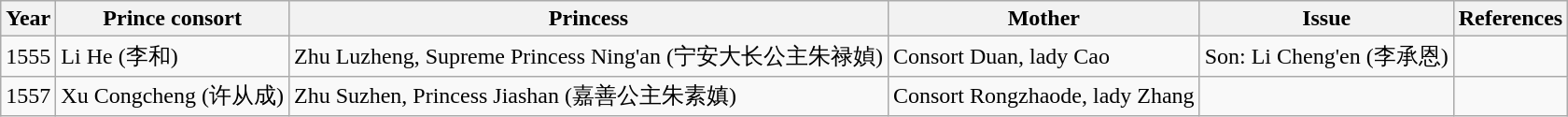<table class="wikitable">
<tr>
<th>Year</th>
<th>Prince consort</th>
<th>Princess</th>
<th>Mother</th>
<th>Issue</th>
<th>References</th>
</tr>
<tr>
<td>1555</td>
<td>Li He (李和)</td>
<td>Zhu Luzheng, Supreme Princess Ning'an (宁安大长公主朱禄媜)</td>
<td>Consort Duan, lady Cao</td>
<td>Son: Li Cheng'en (李承恩)</td>
<td></td>
</tr>
<tr>
<td>1557</td>
<td>Xu Congcheng (许从成)</td>
<td>Zhu Suzhen, Princess Jiashan (嘉善公主朱素嫃)</td>
<td>Consort Rongzhaode, lady Zhang</td>
<td></td>
<td></td>
</tr>
</table>
